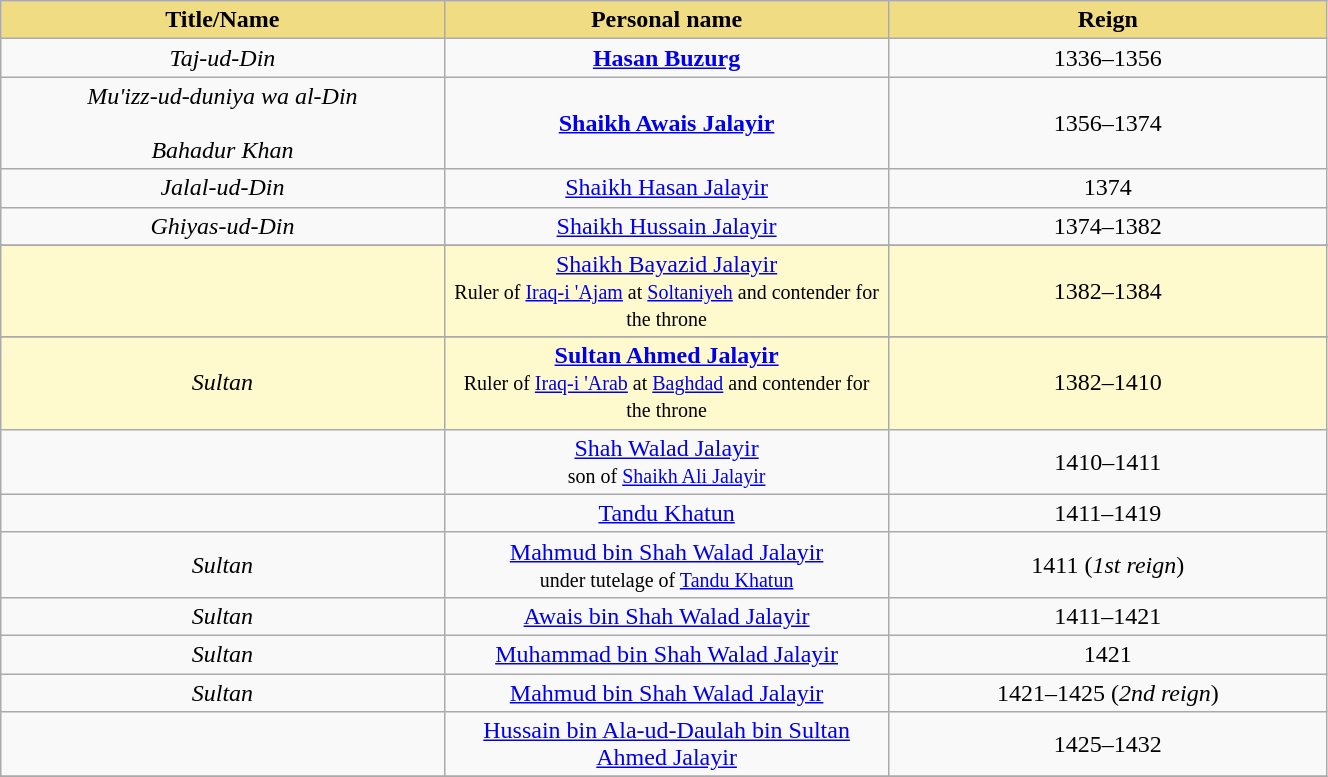<table width=70% class="wikitable">
<tr>
<th style="background-color:#F0DC82" width=9%>Title/Name</th>
<th style="background-color:#F0DC82" width=9%>Personal name</th>
<th style="background-color:#F0DC82" width=9%>Reign</th>
</tr>
<tr>
<td align="center"><em>Taj-ud-Din</em> <br> <small></small></td>
<td align="center"><strong><a href='#'>Hasan Buzurg</a></strong></td>
<td align="center">1336–1356</td>
</tr>
<tr>
<td align="center"><em>Mu'izz-ud-duniya wa al-Din</em> <br> <small> </small><br> <em>Bahadur Khan</em> <br> <small> </small></td>
<td align="center"><strong><a href='#'>Shaikh Awais Jalayir</a></strong></td>
<td align="center">1356–1374</td>
</tr>
<tr>
<td align="center"><em>Jalal-ud-Din</em> <br> <small></small></td>
<td align="center"><a href='#'>Shaikh Hasan Jalayir</a></td>
<td align="center">1374</td>
</tr>
<tr>
<td align="center"><em>Ghiyas-ud-Din</em> <br><small></small></td>
<td align="center"><a href='#'>Shaikh Hussain Jalayir</a></td>
<td align="center">1374–1382</td>
</tr>
<tr>
</tr>
<tr style="background:#FFFACD">
<td align="center"></td>
<td align="center"><a href='#'>Shaikh Bayazid Jalayir</a> <br> <small>Ruler of <a href='#'>Iraq-i 'Ajam</a> at <a href='#'>Soltaniyeh</a> and contender for the throne</small></td>
<td align="center">1382–1384</td>
</tr>
<tr>
</tr>
<tr style="background:#FFFACD">
<td align="center"><em>Sultan</em> <br><small></small></td>
<td align="center"><strong><a href='#'>Sultan Ahmed Jalayir</a></strong><br> <small>Ruler of <a href='#'>Iraq-i 'Arab</a> at <a href='#'>Baghdad</a> and contender for the throne</small></td>
<td align="center">1382–1410</td>
</tr>
<tr>
<td align="center"></td>
<td align="center"><a href='#'>Shah Walad Jalayir</a> <br> <small>son of <a href='#'>Shaikh Ali Jalayir</a></small></td>
<td align="center">1410–1411</td>
</tr>
<tr>
<td align="center"></td>
<td align="center"><a href='#'>Tandu Khatun</a></td>
<td align="center">1411–1419</td>
</tr>
<tr>
<td align="center"><em>Sultan</em> <br><small></small></td>
<td align="center"><a href='#'>Mahmud bin Shah Walad Jalayir</a><br> <small>under tutelage of <a href='#'>Tandu Khatun</a></small></td>
<td align="center">1411 (<em>1st reign</em>)</td>
</tr>
<tr>
<td align="center"><em>Sultan</em> <br><small></small></td>
<td align="center"><a href='#'>Awais bin Shah Walad Jalayir</a></td>
<td align="center">1411–1421</td>
</tr>
<tr>
<td align="center"><em>Sultan</em> <br><small></small></td>
<td align="center"><a href='#'>Muhammad bin Shah Walad Jalayir</a></td>
<td align="center">1421</td>
</tr>
<tr>
<td align="center"><em>Sultan</em> <br><small></small></td>
<td align="center"><a href='#'>Mahmud bin Shah Walad Jalayir</a></td>
<td align="center">1421–1425 (<em>2nd reign</em>)</td>
</tr>
<tr>
<td align="center"></td>
<td align="center"><a href='#'>Hussain bin Ala-ud-Daulah bin Sultan Ahmed Jalayir</a></td>
<td align="center">1425–1432</td>
</tr>
<tr>
</tr>
</table>
